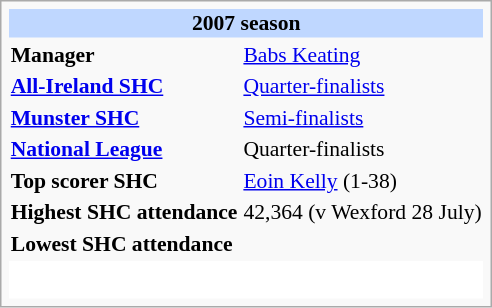<table class="infobox vevent" style="font-size: 90%;">
<tr>
<th style="background: #BFD7FF; text-align: center" colspan="3">2007 season</th>
</tr>
<tr>
<td><strong>Manager</strong></td>
<td colspan="2"><a href='#'>Babs Keating</a></td>
</tr>
<tr>
<td><strong><a href='#'>All-Ireland SHC</a></strong></td>
<td colspan="2"><a href='#'>Quarter-finalists</a></td>
</tr>
<tr>
<td><strong><a href='#'>Munster SHC</a></strong></td>
<td colspan="2"><a href='#'>Semi-finalists</a></td>
</tr>
<tr>
<td><strong><a href='#'>National League</a></strong></td>
<td colspan="2">Quarter-finalists</td>
</tr>
<tr>
<td><strong>Top scorer SHC</strong></td>
<td colspan="2"><a href='#'>Eoin Kelly</a> (1-38)</td>
</tr>
<tr>
<td><strong>Highest SHC attendance</strong></td>
<td colspan="2">42,364 (v Wexford 28 July)</td>
</tr>
<tr>
<td><strong>Lowest SHC attendance</strong></td>
<td colspan="2"></td>
</tr>
<tr>
<td class="toccolours" style="background: #FFFFFF;" colspan="3"><br><table style="width:100%; text-align:center;">
<tr>
<td></td>
</tr>
</table>
</td>
</tr>
</table>
